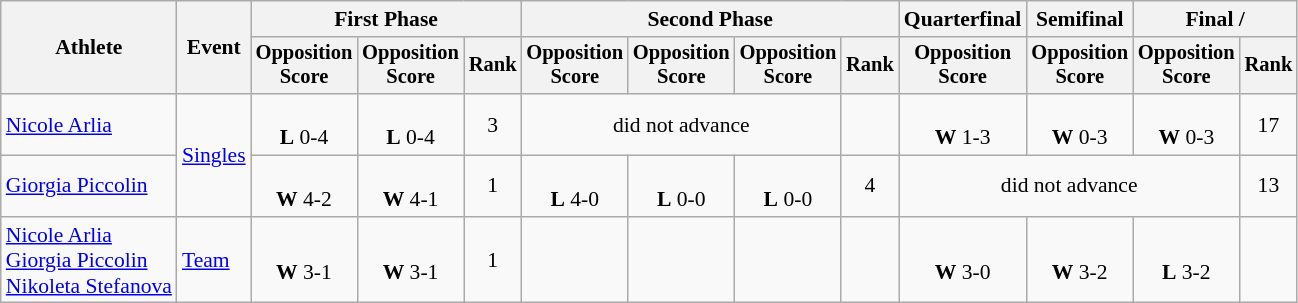<table class="wikitable" style="font-size:90%">
<tr>
<th rowspan=2>Athlete</th>
<th rowspan=2>Event</th>
<th colspan=3>First Phase</th>
<th colspan=4>Second Phase</th>
<th>Quarterfinal</th>
<th>Semifinal</th>
<th colspan=2>Final / </th>
</tr>
<tr style="font-size:95%">
<th>Opposition<br>Score</th>
<th>Opposition<br>Score</th>
<th>Rank</th>
<th>Opposition<br>Score</th>
<th>Opposition<br>Score</th>
<th>Opposition<br>Score</th>
<th>Rank</th>
<th>Opposition<br>Score</th>
<th>Opposition<br>Score</th>
<th>Opposition<br>Score</th>
<th>Rank</th>
</tr>
<tr align=center>
<td align=left><a href='#'>Nicole Arlia</a></td>
<td rowspan="2" align=left><a href='#'>Singles</a></td>
<td><br><strong>L</strong> 0-4</td>
<td><br><strong>L</strong> 0-4</td>
<td>3</td>
<td colspan=3>did not advance</td>
<td></td>
<td><br><strong>W</strong> 1-3</td>
<td><br><strong>W</strong> 0-3</td>
<td><br><strong>W</strong> 0-3</td>
<td>17</td>
</tr>
<tr align=center>
<td align=left><a href='#'>Giorgia Piccolin</a></td>
<td><br><strong>W</strong> 4-2</td>
<td><br><strong>W</strong> 4-1</td>
<td>1</td>
<td><br><strong>L</strong> 4-0</td>
<td><br><strong>L</strong> 0-0</td>
<td><br><strong>L</strong> 0-0</td>
<td>4</td>
<td colspan=3>did not advance</td>
<td>13</td>
</tr>
<tr align=center>
<td align=left><a href='#'>Nicole Arlia</a><br><a href='#'>Giorgia Piccolin</a><br><a href='#'>Nikoleta Stefanova</a></td>
<td align=left><a href='#'>Team</a></td>
<td><br><strong>W</strong> 3-1</td>
<td><br><strong>W</strong> 3-1</td>
<td>1</td>
<td></td>
<td></td>
<td></td>
<td></td>
<td><br><strong>W</strong> 3-0</td>
<td><br><strong>W</strong> 3-2</td>
<td><br><strong>L</strong> 3-2</td>
<td></td>
</tr>
</table>
